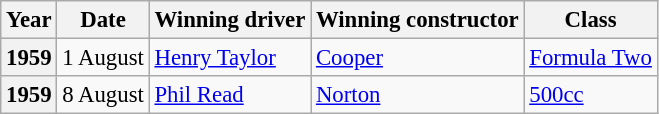<table class="wikitable" style="font-size:95%">
<tr>
<th>Year</th>
<th>Date</th>
<th>Winning driver</th>
<th>Winning constructor</th>
<th>Class</th>
</tr>
<tr>
<th>1959</th>
<td>1 August</td>
<td> <a href='#'>Henry Taylor</a></td>
<td><a href='#'>Cooper</a></td>
<td><a href='#'>Formula Two</a></td>
</tr>
<tr>
<th>1959</th>
<td>8 August</td>
<td> <a href='#'>Phil Read</a></td>
<td><a href='#'>Norton</a></td>
<td><a href='#'>500cc</a></td>
</tr>
</table>
